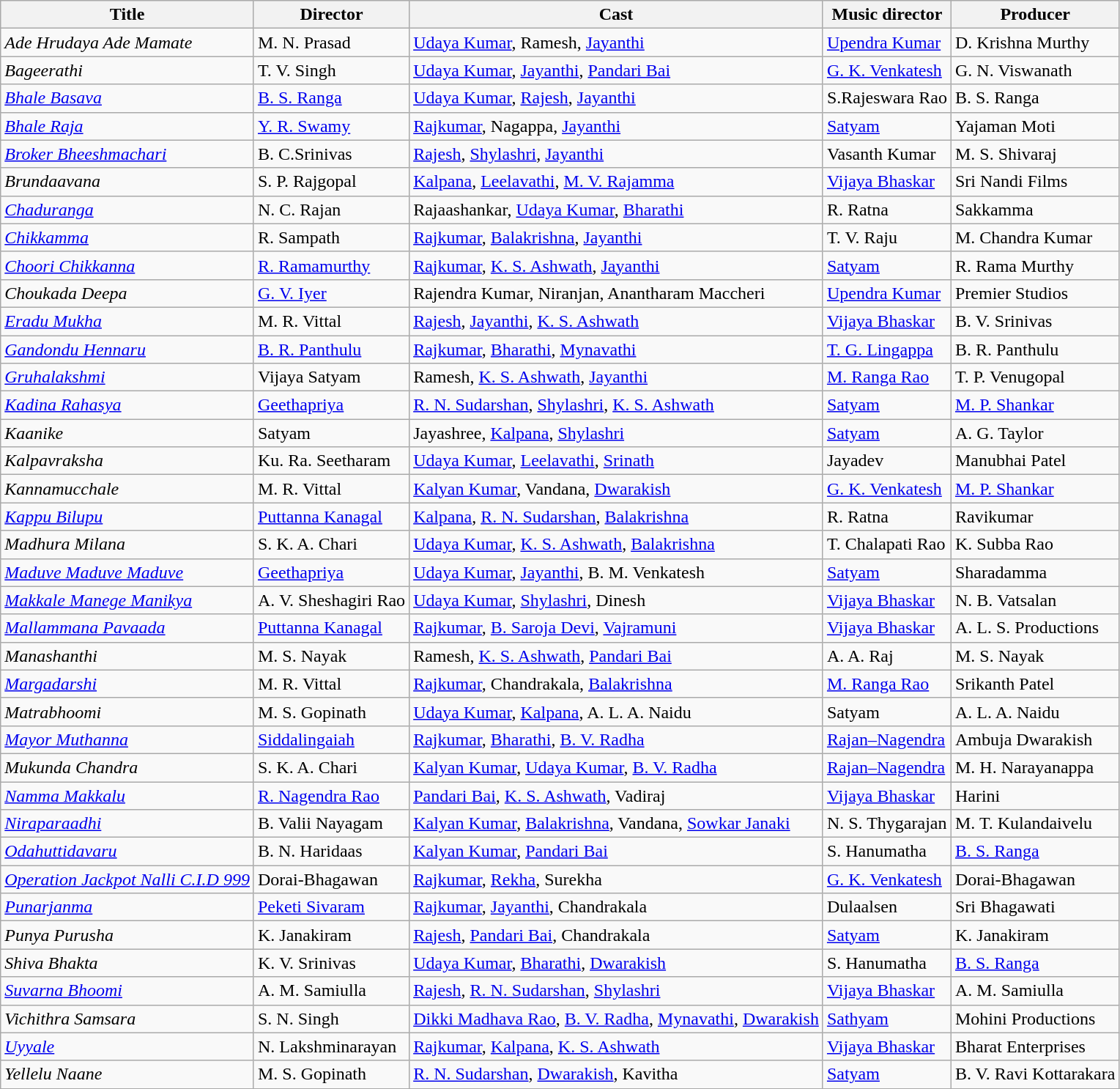<table class="wikitable sortable">
<tr>
<th>Title</th>
<th>Director</th>
<th>Cast</th>
<th>Music director</th>
<th>Producer</th>
</tr>
<tr>
<td><em>Ade Hrudaya Ade Mamate</em></td>
<td>M. N. Prasad</td>
<td><a href='#'>Udaya Kumar</a>, Ramesh, <a href='#'>Jayanthi</a></td>
<td><a href='#'>Upendra Kumar</a></td>
<td>D. Krishna Murthy</td>
</tr>
<tr>
<td><em>Bageerathi</em></td>
<td>T. V. Singh</td>
<td><a href='#'>Udaya Kumar</a>, <a href='#'>Jayanthi</a>, <a href='#'>Pandari Bai</a></td>
<td><a href='#'>G. K. Venkatesh</a></td>
<td>G. N. Viswanath</td>
</tr>
<tr>
<td><em><a href='#'>Bhale Basava</a></em></td>
<td><a href='#'>B. S. Ranga</a></td>
<td><a href='#'>Udaya Kumar</a>, <a href='#'>Rajesh</a>, <a href='#'>Jayanthi</a></td>
<td>S.Rajeswara Rao</td>
<td>B. S. Ranga</td>
</tr>
<tr>
<td><em><a href='#'>Bhale Raja</a></em></td>
<td><a href='#'>Y. R. Swamy</a></td>
<td><a href='#'>Rajkumar</a>, Nagappa, <a href='#'>Jayanthi</a></td>
<td><a href='#'>Satyam</a></td>
<td>Yajaman Moti</td>
</tr>
<tr>
<td><em><a href='#'>Broker Bheeshmachari</a></em></td>
<td>B. C.Srinivas</td>
<td><a href='#'>Rajesh</a>, <a href='#'>Shylashri</a>, <a href='#'>Jayanthi</a></td>
<td>Vasanth Kumar</td>
<td>M. S. Shivaraj</td>
</tr>
<tr>
<td><em>Brundaavana</em></td>
<td>S. P. Rajgopal</td>
<td><a href='#'>Kalpana</a>, <a href='#'>Leelavathi</a>, <a href='#'>M. V. Rajamma</a></td>
<td><a href='#'>Vijaya Bhaskar</a></td>
<td>Sri Nandi Films</td>
</tr>
<tr>
<td><em><a href='#'>Chaduranga</a></em></td>
<td>N. C. Rajan</td>
<td>Rajaashankar, <a href='#'>Udaya Kumar</a>, <a href='#'>Bharathi</a></td>
<td>R. Ratna</td>
<td>Sakkamma</td>
</tr>
<tr>
<td><em><a href='#'>Chikkamma</a></em></td>
<td>R. Sampath</td>
<td><a href='#'>Rajkumar</a>, <a href='#'>Balakrishna</a>, <a href='#'>Jayanthi</a></td>
<td>T. V. Raju</td>
<td>M. Chandra Kumar</td>
</tr>
<tr>
<td><em><a href='#'>Choori Chikkanna</a></em></td>
<td><a href='#'>R. Ramamurthy</a></td>
<td><a href='#'>Rajkumar</a>, <a href='#'>K. S. Ashwath</a>, <a href='#'>Jayanthi</a></td>
<td><a href='#'>Satyam</a></td>
<td>R. Rama Murthy</td>
</tr>
<tr>
<td><em>Choukada Deepa</em></td>
<td><a href='#'>G. V. Iyer</a></td>
<td>Rajendra Kumar, Niranjan, Anantharam Maccheri</td>
<td><a href='#'>Upendra Kumar</a></td>
<td>Premier Studios</td>
</tr>
<tr>
<td><em><a href='#'>Eradu Mukha</a></em></td>
<td>M. R. Vittal</td>
<td><a href='#'>Rajesh</a>, <a href='#'>Jayanthi</a>, <a href='#'>K. S. Ashwath</a></td>
<td><a href='#'>Vijaya Bhaskar</a></td>
<td>B. V. Srinivas</td>
</tr>
<tr>
<td><em><a href='#'>Gandondu Hennaru</a></em></td>
<td><a href='#'>B. R. Panthulu</a></td>
<td><a href='#'>Rajkumar</a>, <a href='#'>Bharathi</a>, <a href='#'>Mynavathi</a></td>
<td><a href='#'>T. G. Lingappa</a></td>
<td>B. R. Panthulu</td>
</tr>
<tr>
<td><em><a href='#'>Gruhalakshmi</a></em></td>
<td>Vijaya Satyam</td>
<td>Ramesh, <a href='#'>K. S. Ashwath</a>, <a href='#'>Jayanthi</a></td>
<td><a href='#'>M. Ranga Rao</a></td>
<td>T. P. Venugopal</td>
</tr>
<tr>
<td><em><a href='#'>Kadina Rahasya</a></em></td>
<td><a href='#'>Geethapriya</a></td>
<td><a href='#'>R. N. Sudarshan</a>, <a href='#'>Shylashri</a>, <a href='#'>K. S. Ashwath</a></td>
<td><a href='#'>Satyam</a></td>
<td><a href='#'>M. P. Shankar</a></td>
</tr>
<tr>
<td><em>Kaanike</em></td>
<td>Satyam</td>
<td>Jayashree, <a href='#'>Kalpana</a>, <a href='#'>Shylashri</a></td>
<td><a href='#'>Satyam</a></td>
<td>A. G. Taylor</td>
</tr>
<tr>
<td><em>Kalpavraksha</em></td>
<td>Ku. Ra. Seetharam</td>
<td><a href='#'>Udaya Kumar</a>, <a href='#'>Leelavathi</a>, <a href='#'>Srinath</a></td>
<td>Jayadev</td>
<td>Manubhai Patel</td>
</tr>
<tr>
<td><em>Kannamucchale</em></td>
<td>M. R. Vittal</td>
<td><a href='#'>Kalyan Kumar</a>, Vandana, <a href='#'>Dwarakish</a></td>
<td><a href='#'>G. K. Venkatesh</a></td>
<td><a href='#'>M. P. Shankar</a></td>
</tr>
<tr>
<td><em><a href='#'>Kappu Bilupu</a></em></td>
<td><a href='#'>Puttanna Kanagal</a></td>
<td><a href='#'>Kalpana</a>, <a href='#'>R. N. Sudarshan</a>, <a href='#'>Balakrishna</a></td>
<td>R. Ratna</td>
<td>Ravikumar</td>
</tr>
<tr>
<td><em>Madhura Milana</em></td>
<td>S. K. A. Chari</td>
<td><a href='#'>Udaya Kumar</a>, <a href='#'>K. S. Ashwath</a>, <a href='#'>Balakrishna</a></td>
<td>T. Chalapati Rao</td>
<td>K. Subba Rao</td>
</tr>
<tr>
<td><em><a href='#'>Maduve Maduve Maduve</a></em></td>
<td><a href='#'>Geethapriya</a></td>
<td><a href='#'>Udaya Kumar</a>, <a href='#'>Jayanthi</a>, B. M. Venkatesh</td>
<td><a href='#'>Satyam</a></td>
<td>Sharadamma</td>
</tr>
<tr>
<td><em><a href='#'>Makkale Manege Manikya</a></em></td>
<td>A. V. Sheshagiri Rao</td>
<td><a href='#'>Udaya Kumar</a>, <a href='#'>Shylashri</a>, Dinesh</td>
<td><a href='#'>Vijaya Bhaskar</a></td>
<td>N. B. Vatsalan</td>
</tr>
<tr>
<td><em><a href='#'>Mallammana Pavaada</a></em></td>
<td><a href='#'>Puttanna Kanagal</a></td>
<td><a href='#'>Rajkumar</a>, <a href='#'>B. Saroja Devi</a>, <a href='#'>Vajramuni</a></td>
<td><a href='#'>Vijaya Bhaskar</a></td>
<td>A. L. S. Productions</td>
</tr>
<tr>
<td><em>Manashanthi</em></td>
<td>M. S. Nayak</td>
<td>Ramesh, <a href='#'>K. S. Ashwath</a>, <a href='#'>Pandari Bai</a></td>
<td>A. A. Raj</td>
<td>M. S. Nayak</td>
</tr>
<tr>
<td><em><a href='#'>Margadarshi</a></em></td>
<td>M. R. Vittal</td>
<td><a href='#'>Rajkumar</a>, Chandrakala, <a href='#'>Balakrishna</a></td>
<td><a href='#'>M. Ranga Rao</a></td>
<td>Srikanth Patel</td>
</tr>
<tr>
<td><em>Matrabhoomi</em></td>
<td>M. S. Gopinath</td>
<td><a href='#'>Udaya Kumar</a>, <a href='#'>Kalpana</a>, A. L. A. Naidu</td>
<td>Satyam</td>
<td>A. L. A. Naidu</td>
</tr>
<tr>
<td><em><a href='#'>Mayor Muthanna</a></em></td>
<td><a href='#'>Siddalingaiah</a></td>
<td><a href='#'>Rajkumar</a>, <a href='#'>Bharathi</a>, <a href='#'>B. V. Radha</a></td>
<td><a href='#'>Rajan–Nagendra</a></td>
<td>Ambuja Dwarakish</td>
</tr>
<tr>
<td><em>Mukunda Chandra</em></td>
<td>S. K. A. Chari</td>
<td><a href='#'>Kalyan Kumar</a>, <a href='#'>Udaya Kumar</a>, <a href='#'>B. V. Radha</a></td>
<td><a href='#'>Rajan–Nagendra</a></td>
<td>M. H. Narayanappa</td>
</tr>
<tr>
<td><em><a href='#'>Namma Makkalu</a></em></td>
<td><a href='#'>R. Nagendra Rao</a></td>
<td><a href='#'>Pandari Bai</a>, <a href='#'>K. S. Ashwath</a>, Vadiraj</td>
<td><a href='#'>Vijaya Bhaskar</a></td>
<td>Harini</td>
</tr>
<tr>
<td><em><a href='#'>Niraparaadhi</a></em></td>
<td>B. Valii Nayagam</td>
<td><a href='#'>Kalyan Kumar</a>, <a href='#'>Balakrishna</a>, Vandana, <a href='#'>Sowkar Janaki</a></td>
<td>N. S. Thygarajan</td>
<td>M. T. Kulandaivelu</td>
</tr>
<tr>
<td><em><a href='#'>Odahuttidavaru</a></em></td>
<td>B. N. Haridaas</td>
<td><a href='#'>Kalyan Kumar</a>, <a href='#'>Pandari Bai</a></td>
<td>S. Hanumatha</td>
<td><a href='#'>B. S. Ranga</a></td>
</tr>
<tr>
<td><em><a href='#'>Operation Jackpot Nalli C.I.D 999</a></em></td>
<td>Dorai-Bhagawan</td>
<td><a href='#'>Rajkumar</a>, <a href='#'>Rekha</a>, Surekha</td>
<td><a href='#'>G. K. Venkatesh</a></td>
<td>Dorai-Bhagawan</td>
</tr>
<tr>
<td><em><a href='#'>Punarjanma</a></em></td>
<td><a href='#'>Peketi Sivaram</a></td>
<td><a href='#'>Rajkumar</a>, <a href='#'>Jayanthi</a>, Chandrakala</td>
<td>Dulaalsen</td>
<td>Sri Bhagawati</td>
</tr>
<tr>
<td><em>Punya Purusha</em></td>
<td>K. Janakiram</td>
<td><a href='#'>Rajesh</a>, <a href='#'>Pandari Bai</a>, Chandrakala</td>
<td><a href='#'>Satyam</a></td>
<td>K. Janakiram</td>
</tr>
<tr>
<td><em>Shiva Bhakta</em></td>
<td>K. V. Srinivas</td>
<td><a href='#'>Udaya Kumar</a>, <a href='#'>Bharathi</a>, <a href='#'>Dwarakish</a></td>
<td>S. Hanumatha</td>
<td><a href='#'>B. S. Ranga</a></td>
</tr>
<tr>
<td><em><a href='#'>Suvarna Bhoomi</a></em></td>
<td>A. M. Samiulla</td>
<td><a href='#'>Rajesh</a>, <a href='#'>R. N. Sudarshan</a>, <a href='#'>Shylashri</a></td>
<td><a href='#'>Vijaya Bhaskar</a></td>
<td>A. M. Samiulla</td>
</tr>
<tr>
<td><em>Vichithra Samsara</em></td>
<td>S. N. Singh</td>
<td><a href='#'>Dikki Madhava Rao</a>, <a href='#'>B. V. Radha</a>, <a href='#'>Mynavathi</a>, <a href='#'>Dwarakish</a></td>
<td><a href='#'>Sathyam</a></td>
<td>Mohini Productions</td>
</tr>
<tr>
<td><em><a href='#'>Uyyale</a></em></td>
<td>N. Lakshminarayan</td>
<td><a href='#'>Rajkumar</a>, <a href='#'>Kalpana</a>, <a href='#'>K. S. Ashwath</a></td>
<td><a href='#'>Vijaya Bhaskar</a></td>
<td>Bharat Enterprises</td>
</tr>
<tr>
<td><em>Yellelu Naane</em></td>
<td>M. S. Gopinath</td>
<td><a href='#'>R. N. Sudarshan</a>, <a href='#'>Dwarakish</a>, Kavitha</td>
<td><a href='#'>Satyam</a></td>
<td>B. V. Ravi Kottarakara</td>
</tr>
<tr>
</tr>
</table>
